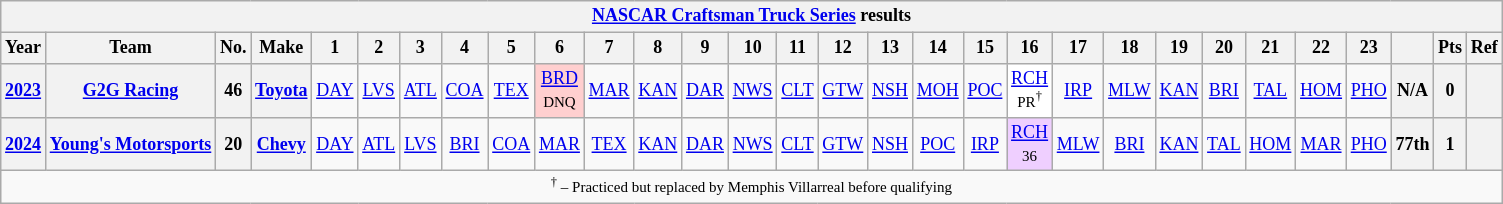<table class="wikitable" style="text-align:center; font-size:75%">
<tr>
<th colspan=30><a href='#'>NASCAR Craftsman Truck Series</a> results</th>
</tr>
<tr>
<th>Year</th>
<th>Team</th>
<th>No.</th>
<th>Make</th>
<th>1</th>
<th>2</th>
<th>3</th>
<th>4</th>
<th>5</th>
<th>6</th>
<th>7</th>
<th>8</th>
<th>9</th>
<th>10</th>
<th>11</th>
<th>12</th>
<th>13</th>
<th>14</th>
<th>15</th>
<th>16</th>
<th>17</th>
<th>18</th>
<th>19</th>
<th>20</th>
<th>21</th>
<th>22</th>
<th>23</th>
<th></th>
<th>Pts</th>
<th>Ref</th>
</tr>
<tr>
<th><a href='#'>2023</a></th>
<th><a href='#'>G2G Racing</a></th>
<th>46</th>
<th><a href='#'>Toyota</a></th>
<td><a href='#'>DAY</a></td>
<td><a href='#'>LVS</a></td>
<td><a href='#'>ATL</a></td>
<td><a href='#'>COA</a></td>
<td><a href='#'>TEX</a></td>
<td style="background:#FFCFCF;"><a href='#'>BRD</a><br><small>DNQ</small></td>
<td><a href='#'>MAR</a></td>
<td><a href='#'>KAN</a></td>
<td><a href='#'>DAR</a></td>
<td><a href='#'>NWS</a></td>
<td><a href='#'>CLT</a></td>
<td><a href='#'>GTW</a></td>
<td><a href='#'>NSH</a></td>
<td><a href='#'>MOH</a></td>
<td><a href='#'>POC</a></td>
<td style="background:#FFFFFF;"><a href='#'>RCH</a><br><small>PR<sup>†</sup></small></td>
<td><a href='#'>IRP</a></td>
<td><a href='#'>MLW</a></td>
<td><a href='#'>KAN</a></td>
<td><a href='#'>BRI</a></td>
<td><a href='#'>TAL</a></td>
<td><a href='#'>HOM</a></td>
<td><a href='#'>PHO</a></td>
<th>N/A</th>
<th>0</th>
<th></th>
</tr>
<tr>
<th><a href='#'>2024</a></th>
<th><a href='#'>Young's Motorsports</a></th>
<th>20</th>
<th><a href='#'>Chevy</a></th>
<td><a href='#'>DAY</a></td>
<td><a href='#'>ATL</a></td>
<td><a href='#'>LVS</a></td>
<td><a href='#'>BRI</a></td>
<td><a href='#'>COA</a></td>
<td><a href='#'>MAR</a></td>
<td><a href='#'>TEX</a></td>
<td><a href='#'>KAN</a></td>
<td><a href='#'>DAR</a></td>
<td><a href='#'>NWS</a></td>
<td><a href='#'>CLT</a></td>
<td><a href='#'>GTW</a></td>
<td><a href='#'>NSH</a></td>
<td><a href='#'>POC</a></td>
<td><a href='#'>IRP</a></td>
<td style="background:#EFCFFF;"><a href='#'>RCH</a><br><small>36</small></td>
<td><a href='#'>MLW</a></td>
<td><a href='#'>BRI</a></td>
<td><a href='#'>KAN</a></td>
<td><a href='#'>TAL</a></td>
<td><a href='#'>HOM</a></td>
<td><a href='#'>MAR</a></td>
<td><a href='#'>PHO</a></td>
<th>77th</th>
<th>1</th>
<th></th>
</tr>
<tr>
<td colspan=42><small><sup>†</sup> – Practiced but replaced by Memphis Villarreal before qualifying</small></td>
</tr>
</table>
